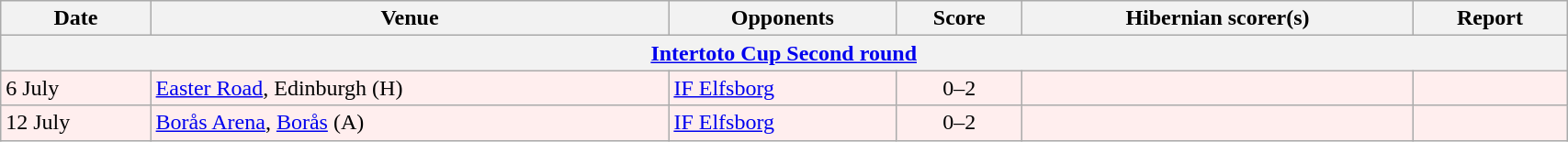<table class="wikitable" width=90%>
<tr>
<th>Date</th>
<th>Venue</th>
<th>Opponents</th>
<th>Score</th>
<th>Hibernian scorer(s)</th>
<th>Report</th>
</tr>
<tr>
<th colspan=7><a href='#'>Intertoto Cup Second round</a></th>
</tr>
<tr bgcolor = "#FFEEEE">
<td>6 July</td>
<td><a href='#'>Easter Road</a>, Edinburgh (H)</td>
<td> <a href='#'>IF Elfsborg</a></td>
<td align=center>0–2</td>
<td></td>
<td></td>
</tr>
<tr bgcolor = "#FFEEEE">
<td>12 July</td>
<td><a href='#'>Borås Arena</a>, <a href='#'>Borås</a> (A)</td>
<td> <a href='#'>IF Elfsborg</a></td>
<td align=center>0–2</td>
<td></td>
<td></td>
</tr>
</table>
